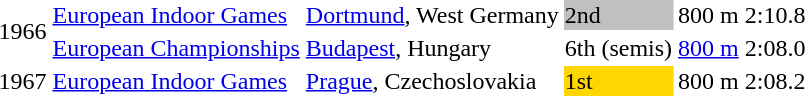<table>
<tr>
<td rowspan=2>1966</td>
<td><a href='#'>European Indoor Games</a></td>
<td><a href='#'>Dortmund</a>, West Germany</td>
<td bgcolor=silver>2nd</td>
<td>800 m</td>
<td>2:10.8</td>
</tr>
<tr>
<td><a href='#'>European Championships</a></td>
<td><a href='#'>Budapest</a>, Hungary</td>
<td>6th (semis)</td>
<td><a href='#'>800 m</a></td>
<td>2:08.0</td>
</tr>
<tr>
<td>1967</td>
<td><a href='#'>European Indoor Games</a></td>
<td><a href='#'>Prague</a>, Czechoslovakia</td>
<td bgcolor=gold>1st</td>
<td>800 m</td>
<td>2:08.2</td>
</tr>
</table>
